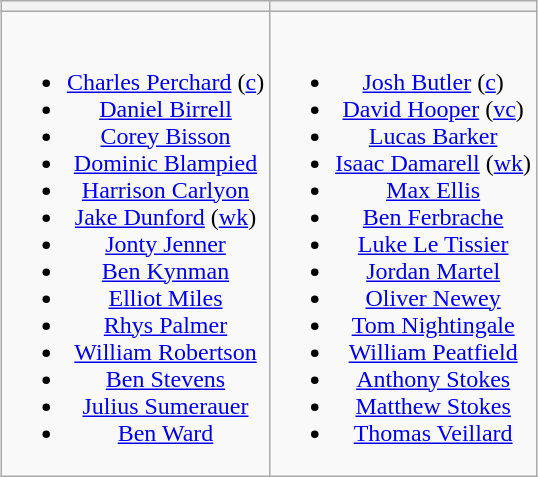<table class="wikitable" style="text-align:center; margin:auto">
<tr>
<th></th>
<th></th>
</tr>
<tr style="vertical-align:top">
<td><br><ul><li><a href='#'>Charles Perchard</a> (<a href='#'>c</a>)</li><li><a href='#'>Daniel Birrell</a></li><li><a href='#'>Corey Bisson</a></li><li><a href='#'>Dominic Blampied</a></li><li><a href='#'>Harrison Carlyon</a></li><li><a href='#'>Jake Dunford</a> (<a href='#'>wk</a>)</li><li><a href='#'>Jonty Jenner</a></li><li><a href='#'>Ben Kynman</a></li><li><a href='#'>Elliot Miles</a></li><li><a href='#'>Rhys Palmer</a></li><li><a href='#'>William Robertson</a></li><li><a href='#'>Ben Stevens</a></li><li><a href='#'>Julius Sumerauer</a></li><li><a href='#'>Ben Ward</a></li></ul></td>
<td><br><ul><li><a href='#'>Josh Butler</a> (<a href='#'>c</a>)</li><li><a href='#'>David Hooper</a> (<a href='#'>vc</a>)</li><li><a href='#'>Lucas Barker</a></li><li><a href='#'>Isaac Damarell</a> (<a href='#'>wk</a>)</li><li><a href='#'>Max Ellis</a></li><li><a href='#'>Ben Ferbrache</a></li><li><a href='#'>Luke Le Tissier</a></li><li><a href='#'>Jordan Martel</a></li><li><a href='#'>Oliver Newey</a></li><li><a href='#'>Tom Nightingale</a></li><li><a href='#'>William Peatfield</a></li><li><a href='#'>Anthony Stokes</a></li><li><a href='#'>Matthew Stokes</a></li><li><a href='#'>Thomas Veillard</a></li></ul></td>
</tr>
</table>
